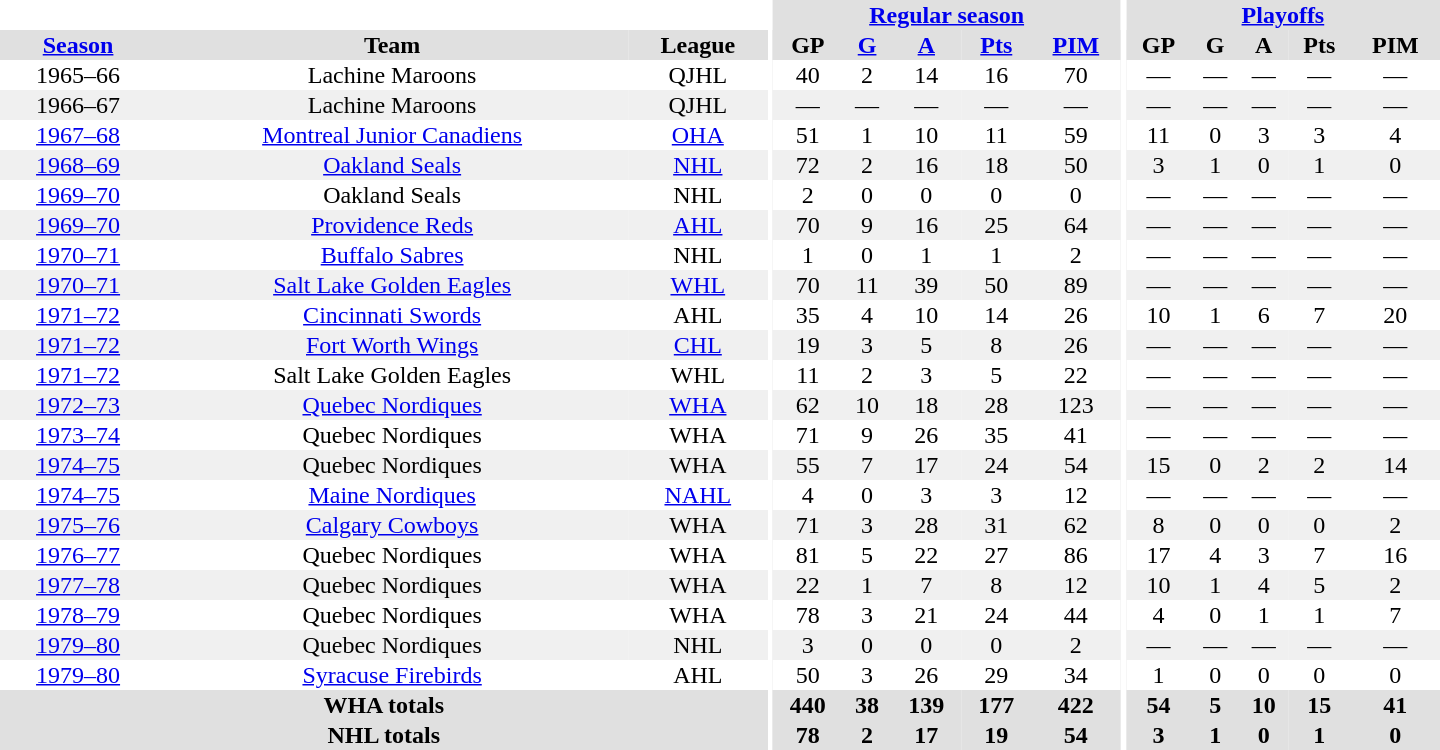<table border="0" cellpadding="1" cellspacing="0" style="text-align:center; width:60em">
<tr bgcolor="#e0e0e0">
<th colspan="3" bgcolor="#ffffff"></th>
<th rowspan="100" bgcolor="#ffffff"></th>
<th colspan="5"><a href='#'>Regular season</a></th>
<th rowspan="100" bgcolor="#ffffff"></th>
<th colspan="5"><a href='#'>Playoffs</a></th>
</tr>
<tr bgcolor="#e0e0e0">
<th><a href='#'>Season</a></th>
<th>Team</th>
<th>League</th>
<th>GP</th>
<th><a href='#'>G</a></th>
<th><a href='#'>A</a></th>
<th><a href='#'>Pts</a></th>
<th><a href='#'>PIM</a></th>
<th>GP</th>
<th>G</th>
<th>A</th>
<th>Pts</th>
<th>PIM</th>
</tr>
<tr>
<td>1965–66</td>
<td>Lachine Maroons</td>
<td>QJHL</td>
<td>40</td>
<td>2</td>
<td>14</td>
<td>16</td>
<td>70</td>
<td>—</td>
<td>—</td>
<td>—</td>
<td>—</td>
<td>—</td>
</tr>
<tr bgcolor="#f0f0f0">
<td>1966–67</td>
<td>Lachine Maroons</td>
<td>QJHL</td>
<td>—</td>
<td>—</td>
<td>—</td>
<td>—</td>
<td>—</td>
<td>—</td>
<td>—</td>
<td>—</td>
<td>—</td>
<td>—</td>
</tr>
<tr>
<td><a href='#'>1967–68</a></td>
<td><a href='#'>Montreal Junior Canadiens</a></td>
<td><a href='#'>OHA</a></td>
<td>51</td>
<td>1</td>
<td>10</td>
<td>11</td>
<td>59</td>
<td>11</td>
<td>0</td>
<td>3</td>
<td>3</td>
<td>4</td>
</tr>
<tr bgcolor="#f0f0f0">
<td><a href='#'>1968–69</a></td>
<td><a href='#'>Oakland Seals</a></td>
<td><a href='#'>NHL</a></td>
<td>72</td>
<td>2</td>
<td>16</td>
<td>18</td>
<td>50</td>
<td>3</td>
<td>1</td>
<td>0</td>
<td>1</td>
<td>0</td>
</tr>
<tr>
<td><a href='#'>1969–70</a></td>
<td>Oakland Seals</td>
<td>NHL</td>
<td>2</td>
<td>0</td>
<td>0</td>
<td>0</td>
<td>0</td>
<td>—</td>
<td>—</td>
<td>—</td>
<td>—</td>
<td>—</td>
</tr>
<tr bgcolor="#f0f0f0">
<td><a href='#'>1969–70</a></td>
<td><a href='#'>Providence Reds</a></td>
<td><a href='#'>AHL</a></td>
<td>70</td>
<td>9</td>
<td>16</td>
<td>25</td>
<td>64</td>
<td>—</td>
<td>—</td>
<td>—</td>
<td>—</td>
<td>—</td>
</tr>
<tr>
<td><a href='#'>1970–71</a></td>
<td><a href='#'>Buffalo Sabres</a></td>
<td>NHL</td>
<td>1</td>
<td>0</td>
<td>1</td>
<td>1</td>
<td>2</td>
<td>—</td>
<td>—</td>
<td>—</td>
<td>—</td>
<td>—</td>
</tr>
<tr bgcolor="#f0f0f0">
<td><a href='#'>1970–71</a></td>
<td><a href='#'>Salt Lake Golden Eagles</a></td>
<td><a href='#'>WHL</a></td>
<td>70</td>
<td>11</td>
<td>39</td>
<td>50</td>
<td>89</td>
<td>—</td>
<td>—</td>
<td>—</td>
<td>—</td>
<td>—</td>
</tr>
<tr>
<td><a href='#'>1971–72</a></td>
<td><a href='#'>Cincinnati Swords</a></td>
<td>AHL</td>
<td>35</td>
<td>4</td>
<td>10</td>
<td>14</td>
<td>26</td>
<td>10</td>
<td>1</td>
<td>6</td>
<td>7</td>
<td>20</td>
</tr>
<tr bgcolor="#f0f0f0">
<td><a href='#'>1971–72</a></td>
<td><a href='#'>Fort Worth Wings</a></td>
<td><a href='#'>CHL</a></td>
<td>19</td>
<td>3</td>
<td>5</td>
<td>8</td>
<td>26</td>
<td>—</td>
<td>—</td>
<td>—</td>
<td>—</td>
<td>—</td>
</tr>
<tr>
<td><a href='#'>1971–72</a></td>
<td>Salt Lake Golden Eagles</td>
<td>WHL</td>
<td>11</td>
<td>2</td>
<td>3</td>
<td>5</td>
<td>22</td>
<td>—</td>
<td>—</td>
<td>—</td>
<td>—</td>
<td>—</td>
</tr>
<tr bgcolor="#f0f0f0">
<td><a href='#'>1972–73</a></td>
<td><a href='#'>Quebec Nordiques</a></td>
<td><a href='#'>WHA</a></td>
<td>62</td>
<td>10</td>
<td>18</td>
<td>28</td>
<td>123</td>
<td>—</td>
<td>—</td>
<td>—</td>
<td>—</td>
<td>—</td>
</tr>
<tr>
<td><a href='#'>1973–74</a></td>
<td>Quebec Nordiques</td>
<td>WHA</td>
<td>71</td>
<td>9</td>
<td>26</td>
<td>35</td>
<td>41</td>
<td>—</td>
<td>—</td>
<td>—</td>
<td>—</td>
<td>—</td>
</tr>
<tr bgcolor="#f0f0f0">
<td><a href='#'>1974–75</a></td>
<td>Quebec Nordiques</td>
<td>WHA</td>
<td>55</td>
<td>7</td>
<td>17</td>
<td>24</td>
<td>54</td>
<td>15</td>
<td>0</td>
<td>2</td>
<td>2</td>
<td>14</td>
</tr>
<tr>
<td><a href='#'>1974–75</a></td>
<td><a href='#'>Maine Nordiques</a></td>
<td><a href='#'>NAHL</a></td>
<td>4</td>
<td>0</td>
<td>3</td>
<td>3</td>
<td>12</td>
<td>—</td>
<td>—</td>
<td>—</td>
<td>—</td>
<td>—</td>
</tr>
<tr bgcolor="#f0f0f0">
<td><a href='#'>1975–76</a></td>
<td><a href='#'>Calgary Cowboys</a></td>
<td>WHA</td>
<td>71</td>
<td>3</td>
<td>28</td>
<td>31</td>
<td>62</td>
<td>8</td>
<td>0</td>
<td>0</td>
<td>0</td>
<td>2</td>
</tr>
<tr>
<td><a href='#'>1976–77</a></td>
<td>Quebec Nordiques</td>
<td>WHA</td>
<td>81</td>
<td>5</td>
<td>22</td>
<td>27</td>
<td>86</td>
<td>17</td>
<td>4</td>
<td>3</td>
<td>7</td>
<td>16</td>
</tr>
<tr bgcolor="#f0f0f0">
<td><a href='#'>1977–78</a></td>
<td>Quebec Nordiques</td>
<td>WHA</td>
<td>22</td>
<td>1</td>
<td>7</td>
<td>8</td>
<td>12</td>
<td>10</td>
<td>1</td>
<td>4</td>
<td>5</td>
<td>2</td>
</tr>
<tr>
<td><a href='#'>1978–79</a></td>
<td>Quebec Nordiques</td>
<td>WHA</td>
<td>78</td>
<td>3</td>
<td>21</td>
<td>24</td>
<td>44</td>
<td>4</td>
<td>0</td>
<td>1</td>
<td>1</td>
<td>7</td>
</tr>
<tr bgcolor="#f0f0f0">
<td><a href='#'>1979–80</a></td>
<td>Quebec Nordiques</td>
<td>NHL</td>
<td>3</td>
<td>0</td>
<td>0</td>
<td>0</td>
<td>2</td>
<td>—</td>
<td>—</td>
<td>—</td>
<td>—</td>
<td>—</td>
</tr>
<tr>
<td><a href='#'>1979–80</a></td>
<td><a href='#'>Syracuse Firebirds</a></td>
<td>AHL</td>
<td>50</td>
<td>3</td>
<td>26</td>
<td>29</td>
<td>34</td>
<td>1</td>
<td>0</td>
<td>0</td>
<td>0</td>
<td>0</td>
</tr>
<tr bgcolor="#e0e0e0">
<th colspan="3">WHA totals</th>
<th>440</th>
<th>38</th>
<th>139</th>
<th>177</th>
<th>422</th>
<th>54</th>
<th>5</th>
<th>10</th>
<th>15</th>
<th>41</th>
</tr>
<tr bgcolor="#e0e0e0">
<th colspan="3">NHL totals</th>
<th>78</th>
<th>2</th>
<th>17</th>
<th>19</th>
<th>54</th>
<th>3</th>
<th>1</th>
<th>0</th>
<th>1</th>
<th>0</th>
</tr>
</table>
